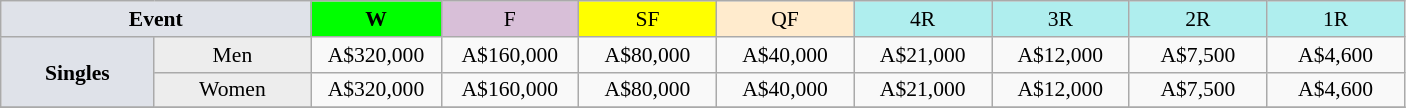<table class=wikitable style=font-size:90%;text-align:center>
<tr>
<td width=200 colspan=2 bgcolor=#dfe2e9><strong>Event</strong></td>
<td width=80 bgcolor=lime><strong>W</strong></td>
<td width=85 bgcolor=#D8BFD8>F</td>
<td width=85 bgcolor=#FFFF00>SF</td>
<td width=85 bgcolor=#ffebcd>QF</td>
<td width=85 bgcolor=#afeeee>4R</td>
<td width=85 bgcolor=#afeeee>3R</td>
<td width=85 bgcolor=#afeeee>2R</td>
<td width=85 bgcolor=#afeeee>1R</td>
</tr>
<tr>
<td rowspan=2 bgcolor=#dfe2e9><strong>Singles</strong></td>
<td bgcolor=#EDEDED>Men</td>
<td>A$320,000</td>
<td>A$160,000</td>
<td>A$80,000</td>
<td>A$40,000</td>
<td>A$21,000</td>
<td>A$12,000</td>
<td>A$7,500</td>
<td>A$4,600</td>
</tr>
<tr>
<td bgcolor=#EDEDED>Women</td>
<td>A$320,000</td>
<td>A$160,000</td>
<td>A$80,000</td>
<td>A$40,000</td>
<td>A$21,000</td>
<td>A$12,000</td>
<td>A$7,500</td>
<td>A$4,600</td>
</tr>
<tr>
</tr>
</table>
